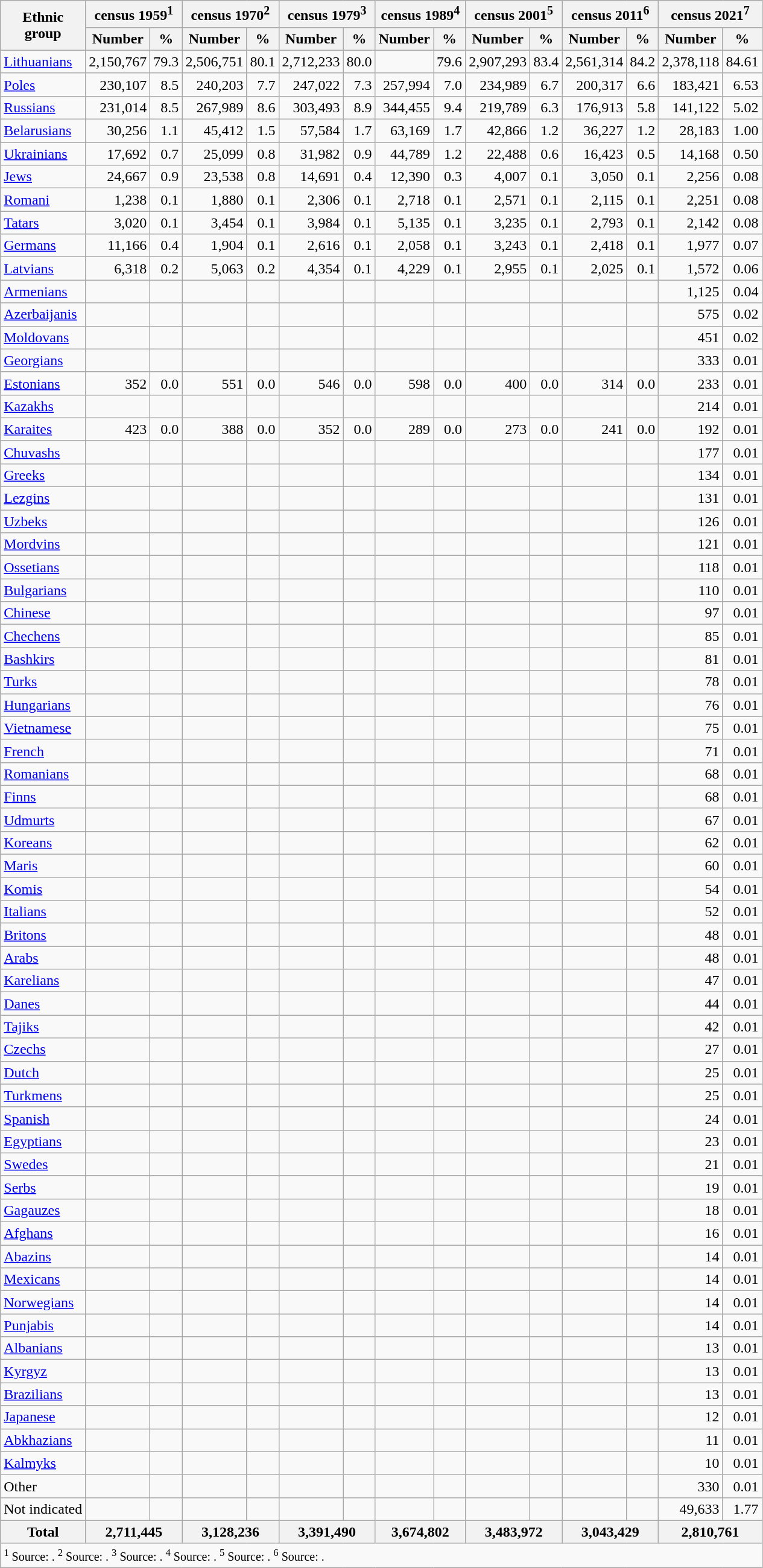<table class="wikitable sortable">
<tr bgcolor="#e0e0e0">
<th rowspan="2">Ethnic<br>group</th>
<th colspan="2">census 1959<sup>1</sup></th>
<th colspan="2">census 1970<sup>2</sup></th>
<th colspan="2">census 1979<sup>3</sup></th>
<th colspan="2">census 1989<sup>4</sup></th>
<th colspan="2">census 2001<sup>5</sup></th>
<th colspan="2">census 2011<sup>6</sup></th>
<th colspan="2">census 2021<sup>7</sup></th>
</tr>
<tr bgcolor="#e0e0e0">
<th>Number</th>
<th>%</th>
<th>Number</th>
<th>%</th>
<th>Number</th>
<th>%</th>
<th>Number</th>
<th>%</th>
<th>Number</th>
<th>%</th>
<th>Number</th>
<th>%</th>
<th>Number</th>
<th>%</th>
</tr>
<tr>
<td><a href='#'>Lithuanians</a></td>
<td align="right">2,150,767</td>
<td align="right">79.3</td>
<td align="right">2,506,751</td>
<td align="right">80.1</td>
<td align="right">2,712,233</td>
<td align="right">80.0</td>
<td align="right"></td>
<td align="right">79.6</td>
<td align="right">2,907,293</td>
<td align="right">83.4</td>
<td align="right">2,561,314</td>
<td align="right">84.2</td>
<td align="right">2,378,118</td>
<td align="right">84.61</td>
</tr>
<tr>
<td><a href='#'>Poles</a></td>
<td align="right">230,107</td>
<td align="right">8.5</td>
<td align="right">240,203</td>
<td align="right">7.7</td>
<td align="right">247,022</td>
<td align="right">7.3</td>
<td align="right">257,994</td>
<td align="right">7.0</td>
<td align="right">234,989</td>
<td align="right">6.7</td>
<td align="right">200,317</td>
<td align="right">6.6</td>
<td align="right">183,421</td>
<td align="right">6.53</td>
</tr>
<tr>
<td><a href='#'>Russians</a></td>
<td align="right">231,014</td>
<td align="right">8.5</td>
<td align="right">267,989</td>
<td align="right">8.6</td>
<td align="right">303,493</td>
<td align="right">8.9</td>
<td align="right">344,455</td>
<td align="right">9.4</td>
<td align="right">219,789</td>
<td align="right">6.3</td>
<td align="right">176,913</td>
<td align="right">5.8</td>
<td align="right">141,122</td>
<td align="right">5.02</td>
</tr>
<tr>
<td><a href='#'>Belarusians</a></td>
<td align="right">30,256</td>
<td align="right">1.1</td>
<td align="right">45,412</td>
<td align="right">1.5</td>
<td align="right">57,584</td>
<td align="right">1.7</td>
<td align="right">63,169</td>
<td align="right">1.7</td>
<td align="right">42,866</td>
<td align="right">1.2</td>
<td align="right">36,227</td>
<td align="right">1.2</td>
<td align="right">28,183</td>
<td align="right">1.00</td>
</tr>
<tr>
<td><a href='#'>Ukrainians</a></td>
<td align="right">17,692</td>
<td align="right">0.7</td>
<td align="right">25,099</td>
<td align="right">0.8</td>
<td align="right">31,982</td>
<td align="right">0.9</td>
<td align="right">44,789</td>
<td align="right">1.2</td>
<td align="right">22,488</td>
<td align="right">0.6</td>
<td align="right">16,423</td>
<td align="right">0.5</td>
<td align="right">14,168</td>
<td align="right">0.50</td>
</tr>
<tr>
<td><a href='#'>Jews</a></td>
<td align="right">24,667</td>
<td align="right">0.9</td>
<td align="right">23,538</td>
<td align="right">0.8</td>
<td align="right">14,691</td>
<td align="right">0.4</td>
<td align="right">12,390</td>
<td align="right">0.3</td>
<td align="right">4,007</td>
<td align="right">0.1</td>
<td align="right">3,050</td>
<td align="right">0.1</td>
<td align="right">2,256</td>
<td align="right">0.08</td>
</tr>
<tr>
<td><a href='#'>Romani</a></td>
<td align="right">1,238</td>
<td align="right">0.1</td>
<td align="right">1,880</td>
<td align="right">0.1</td>
<td align="right">2,306</td>
<td align="right">0.1</td>
<td align="right">2,718</td>
<td align="right">0.1</td>
<td align="right">2,571</td>
<td align="right">0.1</td>
<td align="right">2,115</td>
<td align="right">0.1</td>
<td align="right">2,251</td>
<td align="right">0.08</td>
</tr>
<tr>
<td><a href='#'>Tatars</a></td>
<td align="right">3,020</td>
<td align="right">0.1</td>
<td align="right">3,454</td>
<td align="right">0.1</td>
<td align="right">3,984</td>
<td align="right">0.1</td>
<td align="right">5,135</td>
<td align="right">0.1</td>
<td align="right">3,235</td>
<td align="right">0.1</td>
<td align="right">2,793</td>
<td align="right">0.1</td>
<td align="right">2,142</td>
<td align="right">0.08</td>
</tr>
<tr>
<td><a href='#'>Germans</a></td>
<td align="right">11,166</td>
<td align="right">0.4</td>
<td align="right">1,904</td>
<td align="right">0.1</td>
<td align="right">2,616</td>
<td align="right">0.1</td>
<td align="right">2,058</td>
<td align="right">0.1</td>
<td align="right">3,243</td>
<td align="right">0.1</td>
<td align="right">2,418</td>
<td align="right">0.1</td>
<td align="right">1,977</td>
<td align="right">0.07</td>
</tr>
<tr>
<td><a href='#'>Latvians</a></td>
<td align="right">6,318</td>
<td align="right">0.2</td>
<td align="right">5,063</td>
<td align="right">0.2</td>
<td align="right">4,354</td>
<td align="right">0.1</td>
<td align="right">4,229</td>
<td align="right">0.1</td>
<td align="right">2,955</td>
<td align="right">0.1</td>
<td align="right">2,025</td>
<td align="right">0.1</td>
<td align="right">1,572</td>
<td align="right">0.06</td>
</tr>
<tr>
<td><a href='#'>Armenians</a></td>
<td align="right"></td>
<td align="right"></td>
<td align="right"></td>
<td align="right"></td>
<td align="right"></td>
<td align="right"></td>
<td align="right"></td>
<td align="right"></td>
<td align="right"></td>
<td align="right"></td>
<td align="right"></td>
<td align="right"></td>
<td align="right">1,125</td>
<td align="right">0.04</td>
</tr>
<tr>
<td><a href='#'>Azerbaijanis</a></td>
<td align="right"></td>
<td align="right"></td>
<td align="right"></td>
<td align="right"></td>
<td align="right"></td>
<td align="right"></td>
<td align="right"></td>
<td align="right"></td>
<td align="right"></td>
<td align="right"></td>
<td align="right"></td>
<td align="right"></td>
<td align="right">575</td>
<td align="right">0.02</td>
</tr>
<tr>
<td><a href='#'>Moldovans</a></td>
<td align="right"></td>
<td align="right"></td>
<td align="right"></td>
<td align="right"></td>
<td align="right"></td>
<td align="right"></td>
<td align="right"></td>
<td align="right"></td>
<td align="right"></td>
<td align="right"></td>
<td align="right"></td>
<td align="right"></td>
<td align="right">451</td>
<td align="right">0.02</td>
</tr>
<tr>
<td><a href='#'>Georgians</a></td>
<td align="right"></td>
<td align="right"></td>
<td align="right"></td>
<td align="right"></td>
<td align="right"></td>
<td align="right"></td>
<td align="right"></td>
<td align="right"></td>
<td align="right"></td>
<td align="right"></td>
<td align="right"></td>
<td align="right"></td>
<td align="right">333</td>
<td align="right">0.01</td>
</tr>
<tr>
<td><a href='#'>Estonians</a></td>
<td align="right">352</td>
<td align="right">0.0</td>
<td align="right">551</td>
<td align="right">0.0</td>
<td align="right">546</td>
<td align="right">0.0</td>
<td align="right">598</td>
<td align="right">0.0</td>
<td align="right">400</td>
<td align="right">0.0</td>
<td align="right">314</td>
<td align="right">0.0</td>
<td align="right">233</td>
<td align="right">0.01</td>
</tr>
<tr>
<td><a href='#'>Kazakhs</a></td>
<td align="right"></td>
<td align="right"></td>
<td align="right"></td>
<td align="right"></td>
<td align="right"></td>
<td align="right"></td>
<td align="right"></td>
<td align="right"></td>
<td align="right"></td>
<td align="right"></td>
<td align="right"></td>
<td align="right"></td>
<td align="right">214</td>
<td align="right">0.01</td>
</tr>
<tr>
<td><a href='#'>Karaites</a></td>
<td align="right">423</td>
<td align="right">0.0</td>
<td align="right">388</td>
<td align="right">0.0</td>
<td align="right">352</td>
<td align="right">0.0</td>
<td align="right">289</td>
<td align="right">0.0</td>
<td align="right">273</td>
<td align="right">0.0</td>
<td align="right">241</td>
<td align="right">0.0</td>
<td align="right">192</td>
<td align="right">0.01</td>
</tr>
<tr>
<td><a href='#'>Chuvashs</a></td>
<td align="right"></td>
<td align="right"></td>
<td align="right"></td>
<td align="right"></td>
<td align="right"></td>
<td align="right"></td>
<td align="right"></td>
<td align="right"></td>
<td align="right"></td>
<td align="right"></td>
<td align="right"></td>
<td align="right"></td>
<td align="right">177</td>
<td align="right">0.01</td>
</tr>
<tr>
<td><a href='#'>Greeks</a></td>
<td align="right"></td>
<td align="right"></td>
<td align="right"></td>
<td align="right"></td>
<td align="right"></td>
<td align="right"></td>
<td align="right"></td>
<td align="right"></td>
<td align="right"></td>
<td align="right"></td>
<td align="right"></td>
<td align="right"></td>
<td align="right">134</td>
<td align="right">0.01</td>
</tr>
<tr>
<td><a href='#'>Lezgins</a></td>
<td align="right"></td>
<td align="right"></td>
<td align="right"></td>
<td align="right"></td>
<td align="right"></td>
<td align="right"></td>
<td align="right"></td>
<td align="right"></td>
<td align="right"></td>
<td align="right"></td>
<td align="right"></td>
<td align="right"></td>
<td align="right">131</td>
<td align="right">0.01</td>
</tr>
<tr>
<td><a href='#'>Uzbeks</a></td>
<td align="right"></td>
<td align="right"></td>
<td align="right"></td>
<td align="right"></td>
<td align="right"></td>
<td align="right"></td>
<td align="right"></td>
<td align="right"></td>
<td align="right"></td>
<td align="right"></td>
<td align="right"></td>
<td align="right"></td>
<td align="right">126</td>
<td align="right">0.01</td>
</tr>
<tr>
<td><a href='#'>Mordvins</a></td>
<td align="right"></td>
<td align="right"></td>
<td align="right"></td>
<td align="right"></td>
<td align="right"></td>
<td align="right"></td>
<td align="right"></td>
<td align="right"></td>
<td align="right"></td>
<td align="right"></td>
<td align="right"></td>
<td align="right"></td>
<td align="right">121</td>
<td align="right">0.01</td>
</tr>
<tr>
<td><a href='#'>Ossetians</a></td>
<td align="right"></td>
<td align="right"></td>
<td align="right"></td>
<td align="right"></td>
<td align="right"></td>
<td align="right"></td>
<td align="right"></td>
<td align="right"></td>
<td align="right"></td>
<td align="right"></td>
<td align="right"></td>
<td align="right"></td>
<td align="right">118</td>
<td align="right">0.01</td>
</tr>
<tr>
<td><a href='#'>Bulgarians</a></td>
<td align="right"></td>
<td align="right"></td>
<td align="right"></td>
<td align="right"></td>
<td align="right"></td>
<td align="right"></td>
<td align="right"></td>
<td align="right"></td>
<td align="right"></td>
<td align="right"></td>
<td align="right"></td>
<td align="right"></td>
<td align="right">110</td>
<td align="right">0.01</td>
</tr>
<tr>
<td><a href='#'>Chinese</a></td>
<td align="right"></td>
<td align="right"></td>
<td align="right"></td>
<td align="right"></td>
<td align="right"></td>
<td align="right"></td>
<td align="right"></td>
<td align="right"></td>
<td align="right"></td>
<td align="right"></td>
<td align="right"></td>
<td align="right"></td>
<td align="right">97</td>
<td align="right">0.01</td>
</tr>
<tr>
<td><a href='#'>Chechens</a></td>
<td align="right"></td>
<td align="right"></td>
<td align="right"></td>
<td align="right"></td>
<td align="right"></td>
<td align="right"></td>
<td align="right"></td>
<td align="right"></td>
<td align="right"></td>
<td align="right"></td>
<td align="right"></td>
<td align="right"></td>
<td align="right">85</td>
<td align="right">0.01</td>
</tr>
<tr>
<td><a href='#'>Bashkirs</a></td>
<td align="right"></td>
<td align="right"></td>
<td align="right"></td>
<td align="right"></td>
<td align="right"></td>
<td align="right"></td>
<td align="right"></td>
<td align="right"></td>
<td align="right"></td>
<td align="right"></td>
<td align="right"></td>
<td align="right"></td>
<td align="right">81</td>
<td align="right">0.01</td>
</tr>
<tr>
<td><a href='#'>Turks</a></td>
<td align="right"></td>
<td align="right"></td>
<td align="right"></td>
<td align="right"></td>
<td align="right"></td>
<td align="right"></td>
<td align="right"></td>
<td align="right"></td>
<td align="right"></td>
<td align="right"></td>
<td align="right"></td>
<td align="right"></td>
<td align="right">78</td>
<td align="right">0.01</td>
</tr>
<tr>
<td><a href='#'>Hungarians</a></td>
<td align="right"></td>
<td align="right"></td>
<td align="right"></td>
<td align="right"></td>
<td align="right"></td>
<td align="right"></td>
<td align="right"></td>
<td align="right"></td>
<td align="right"></td>
<td align="right"></td>
<td align="right"></td>
<td align="right"></td>
<td align="right">76</td>
<td align="right">0.01</td>
</tr>
<tr>
<td><a href='#'>Vietnamese</a></td>
<td align="right"></td>
<td align="right"></td>
<td align="right"></td>
<td align="right"></td>
<td align="right"></td>
<td align="right"></td>
<td align="right"></td>
<td align="right"></td>
<td align="right"></td>
<td align="right"></td>
<td align="right"></td>
<td align="right"></td>
<td align="right">75</td>
<td align="right">0.01</td>
</tr>
<tr>
<td><a href='#'>French</a></td>
<td align="right"></td>
<td align="right"></td>
<td align="right"></td>
<td align="right"></td>
<td align="right"></td>
<td align="right"></td>
<td align="right"></td>
<td align="right"></td>
<td align="right"></td>
<td align="right"></td>
<td align="right"></td>
<td align="right"></td>
<td align="right">71</td>
<td align="right">0.01</td>
</tr>
<tr>
<td><a href='#'>Romanians</a></td>
<td align="right"></td>
<td align="right"></td>
<td align="right"></td>
<td align="right"></td>
<td align="right"></td>
<td align="right"></td>
<td align="right"></td>
<td align="right"></td>
<td align="right"></td>
<td align="right"></td>
<td align="right"></td>
<td align="right"></td>
<td align="right">68</td>
<td align="right">0.01</td>
</tr>
<tr>
<td><a href='#'>Finns</a></td>
<td align="right"></td>
<td align="right"></td>
<td align="right"></td>
<td align="right"></td>
<td align="right"></td>
<td align="right"></td>
<td align="right"></td>
<td align="right"></td>
<td align="right"></td>
<td align="right"></td>
<td align="right"></td>
<td align="right"></td>
<td align="right">68</td>
<td align="right">0.01</td>
</tr>
<tr>
<td><a href='#'>Udmurts</a></td>
<td align="right"></td>
<td align="right"></td>
<td align="right"></td>
<td align="right"></td>
<td align="right"></td>
<td align="right"></td>
<td align="right"></td>
<td align="right"></td>
<td align="right"></td>
<td align="right"></td>
<td align="right"></td>
<td align="right"></td>
<td align="right">67</td>
<td align="right">0.01</td>
</tr>
<tr>
<td><a href='#'>Koreans</a></td>
<td align="right"></td>
<td align="right"></td>
<td align="right"></td>
<td align="right"></td>
<td align="right"></td>
<td align="right"></td>
<td align="right"></td>
<td align="right"></td>
<td align="right"></td>
<td align="right"></td>
<td align="right"></td>
<td align="right"></td>
<td align="right">62</td>
<td align="right">0.01</td>
</tr>
<tr>
<td><a href='#'>Maris</a></td>
<td align="right"></td>
<td align="right"></td>
<td align="right"></td>
<td align="right"></td>
<td align="right"></td>
<td align="right"></td>
<td align="right"></td>
<td align="right"></td>
<td align="right"></td>
<td align="right"></td>
<td align="right"></td>
<td align="right"></td>
<td align="right">60</td>
<td align="right">0.01</td>
</tr>
<tr>
<td><a href='#'>Komis</a></td>
<td align="right"></td>
<td align="right"></td>
<td align="right"></td>
<td align="right"></td>
<td align="right"></td>
<td align="right"></td>
<td align="right"></td>
<td align="right"></td>
<td align="right"></td>
<td align="right"></td>
<td align="right"></td>
<td align="right"></td>
<td align="right">54</td>
<td align="right">0.01</td>
</tr>
<tr>
<td><a href='#'>Italians</a></td>
<td align="right"></td>
<td align="right"></td>
<td align="right"></td>
<td align="right"></td>
<td align="right"></td>
<td align="right"></td>
<td align="right"></td>
<td align="right"></td>
<td align="right"></td>
<td align="right"></td>
<td align="right"></td>
<td align="right"></td>
<td align="right">52</td>
<td align="right">0.01</td>
</tr>
<tr>
<td><a href='#'>Britons</a></td>
<td align="right"></td>
<td align="right"></td>
<td align="right"></td>
<td align="right"></td>
<td align="right"></td>
<td align="right"></td>
<td align="right"></td>
<td align="right"></td>
<td align="right"></td>
<td align="right"></td>
<td align="right"></td>
<td align="right"></td>
<td align="right">48</td>
<td align="right">0.01</td>
</tr>
<tr>
<td><a href='#'>Arabs</a></td>
<td align="right"></td>
<td align="right"></td>
<td align="right"></td>
<td align="right"></td>
<td align="right"></td>
<td align="right"></td>
<td align="right"></td>
<td align="right"></td>
<td align="right"></td>
<td align="right"></td>
<td align="right"></td>
<td align="right"></td>
<td align="right">48</td>
<td align="right">0.01</td>
</tr>
<tr>
<td><a href='#'>Karelians</a></td>
<td align="right"></td>
<td align="right"></td>
<td align="right"></td>
<td align="right"></td>
<td align="right"></td>
<td align="right"></td>
<td align="right"></td>
<td align="right"></td>
<td align="right"></td>
<td align="right"></td>
<td align="right"></td>
<td align="right"></td>
<td align="right">47</td>
<td align="right">0.01</td>
</tr>
<tr>
<td><a href='#'>Danes</a></td>
<td align="right"></td>
<td align="right"></td>
<td align="right"></td>
<td align="right"></td>
<td align="right"></td>
<td align="right"></td>
<td align="right"></td>
<td align="right"></td>
<td align="right"></td>
<td align="right"></td>
<td align="right"></td>
<td align="right"></td>
<td align="right">44</td>
<td align="right">0.01</td>
</tr>
<tr>
<td><a href='#'>Tajiks</a></td>
<td align="right"></td>
<td align="right"></td>
<td align="right"></td>
<td align="right"></td>
<td align="right"></td>
<td align="right"></td>
<td align="right"></td>
<td align="right"></td>
<td align="right"></td>
<td align="right"></td>
<td align="right"></td>
<td align="right"></td>
<td align="right">42</td>
<td align="right">0.01</td>
</tr>
<tr>
<td><a href='#'>Czechs</a></td>
<td align="right"></td>
<td align="right"></td>
<td align="right"></td>
<td align="right"></td>
<td align="right"></td>
<td align="right"></td>
<td align="right"></td>
<td align="right"></td>
<td align="right"></td>
<td align="right"></td>
<td align="right"></td>
<td align="right"></td>
<td align="right">27</td>
<td align="right">0.01</td>
</tr>
<tr>
<td><a href='#'>Dutch</a></td>
<td align="right"></td>
<td align="right"></td>
<td align="right"></td>
<td align="right"></td>
<td align="right"></td>
<td align="right"></td>
<td align="right"></td>
<td align="right"></td>
<td align="right"></td>
<td align="right"></td>
<td align="right"></td>
<td align="right"></td>
<td align="right">25</td>
<td align="right">0.01</td>
</tr>
<tr>
<td><a href='#'>Turkmens</a></td>
<td align="right"></td>
<td align="right"></td>
<td align="right"></td>
<td align="right"></td>
<td align="right"></td>
<td align="right"></td>
<td align="right"></td>
<td align="right"></td>
<td align="right"></td>
<td align="right"></td>
<td align="right"></td>
<td align="right"></td>
<td align="right">25</td>
<td align="right">0.01</td>
</tr>
<tr>
<td><a href='#'>Spanish</a></td>
<td align="right"></td>
<td align="right"></td>
<td align="right"></td>
<td align="right"></td>
<td align="right"></td>
<td align="right"></td>
<td align="right"></td>
<td align="right"></td>
<td align="right"></td>
<td align="right"></td>
<td align="right"></td>
<td align="right"></td>
<td align="right">24</td>
<td align="right">0.01</td>
</tr>
<tr>
<td><a href='#'>Egyptians</a></td>
<td align="right"></td>
<td align="right"></td>
<td align="right"></td>
<td align="right"></td>
<td align="right"></td>
<td align="right"></td>
<td align="right"></td>
<td align="right"></td>
<td align="right"></td>
<td align="right"></td>
<td align="right"></td>
<td align="right"></td>
<td align="right">23</td>
<td align="right">0.01</td>
</tr>
<tr>
<td><a href='#'>Swedes</a></td>
<td align="right"></td>
<td align="right"></td>
<td align="right"></td>
<td align="right"></td>
<td align="right"></td>
<td align="right"></td>
<td align="right"></td>
<td align="right"></td>
<td align="right"></td>
<td align="right"></td>
<td align="right"></td>
<td align="right"></td>
<td align="right">21</td>
<td align="right">0.01</td>
</tr>
<tr>
<td><a href='#'>Serbs</a></td>
<td align="right"></td>
<td align="right"></td>
<td align="right"></td>
<td align="right"></td>
<td align="right"></td>
<td align="right"></td>
<td align="right"></td>
<td align="right"></td>
<td align="right"></td>
<td align="right"></td>
<td align="right"></td>
<td align="right"></td>
<td align="right">19</td>
<td align="right">0.01</td>
</tr>
<tr>
<td><a href='#'>Gagauzes</a></td>
<td align="right"></td>
<td align="right"></td>
<td align="right"></td>
<td align="right"></td>
<td align="right"></td>
<td align="right"></td>
<td align="right"></td>
<td align="right"></td>
<td align="right"></td>
<td align="right"></td>
<td align="right"></td>
<td align="right"></td>
<td align="right">18</td>
<td align="right">0.01</td>
</tr>
<tr>
<td><a href='#'>Afghans</a></td>
<td align="right"></td>
<td align="right"></td>
<td align="right"></td>
<td align="right"></td>
<td align="right"></td>
<td align="right"></td>
<td align="right"></td>
<td align="right"></td>
<td align="right"></td>
<td align="right"></td>
<td align="right"></td>
<td align="right"></td>
<td align="right">16</td>
<td align="right">0.01</td>
</tr>
<tr>
<td><a href='#'>Abazins</a></td>
<td align="right"></td>
<td align="right"></td>
<td align="right"></td>
<td align="right"></td>
<td align="right"></td>
<td align="right"></td>
<td align="right"></td>
<td align="right"></td>
<td align="right"></td>
<td align="right"></td>
<td align="right"></td>
<td align="right"></td>
<td align="right">14</td>
<td align="right">0.01</td>
</tr>
<tr>
<td><a href='#'>Mexicans</a></td>
<td align="right"></td>
<td align="right"></td>
<td align="right"></td>
<td align="right"></td>
<td align="right"></td>
<td align="right"></td>
<td align="right"></td>
<td align="right"></td>
<td align="right"></td>
<td align="right"></td>
<td align="right"></td>
<td align="right"></td>
<td align="right">14</td>
<td align="right">0.01</td>
</tr>
<tr>
<td><a href='#'>Norwegians</a></td>
<td align="right"></td>
<td align="right"></td>
<td align="right"></td>
<td align="right"></td>
<td align="right"></td>
<td align="right"></td>
<td align="right"></td>
<td align="right"></td>
<td align="right"></td>
<td align="right"></td>
<td align="right"></td>
<td align="right"></td>
<td align="right">14</td>
<td align="right">0.01</td>
</tr>
<tr>
<td><a href='#'>Punjabis</a></td>
<td align="right"></td>
<td align="right"></td>
<td align="right"></td>
<td align="right"></td>
<td align="right"></td>
<td align="right"></td>
<td align="right"></td>
<td align="right"></td>
<td align="right"></td>
<td align="right"></td>
<td align="right"></td>
<td align="right"></td>
<td align="right">14</td>
<td align="right">0.01</td>
</tr>
<tr>
<td><a href='#'>Albanians</a></td>
<td align="right"></td>
<td align="right"></td>
<td align="right"></td>
<td align="right"></td>
<td align="right"></td>
<td align="right"></td>
<td align="right"></td>
<td align="right"></td>
<td align="right"></td>
<td align="right"></td>
<td align="right"></td>
<td align="right"></td>
<td align="right">13</td>
<td align="right">0.01</td>
</tr>
<tr>
<td><a href='#'>Kyrgyz</a></td>
<td align="right"></td>
<td align="right"></td>
<td align="right"></td>
<td align="right"></td>
<td align="right"></td>
<td align="right"></td>
<td align="right"></td>
<td align="right"></td>
<td align="right"></td>
<td align="right"></td>
<td align="right"></td>
<td align="right"></td>
<td align="right">13</td>
<td align="right">0.01</td>
</tr>
<tr>
<td><a href='#'>Brazilians</a></td>
<td align="right"></td>
<td align="right"></td>
<td align="right"></td>
<td align="right"></td>
<td align="right"></td>
<td align="right"></td>
<td align="right"></td>
<td align="right"></td>
<td align="right"></td>
<td align="right"></td>
<td align="right"></td>
<td align="right"></td>
<td align="right">13</td>
<td align="right">0.01</td>
</tr>
<tr>
<td><a href='#'>Japanese</a></td>
<td align="right"></td>
<td align="right"></td>
<td align="right"></td>
<td align="right"></td>
<td align="right"></td>
<td align="right"></td>
<td align="right"></td>
<td align="right"></td>
<td align="right"></td>
<td align="right"></td>
<td align="right"></td>
<td align="right"></td>
<td align="right">12</td>
<td align="right">0.01</td>
</tr>
<tr>
<td><a href='#'>Abkhazians</a></td>
<td align="right"></td>
<td align="right"></td>
<td align="right"></td>
<td align="right"></td>
<td align="right"></td>
<td align="right"></td>
<td align="right"></td>
<td align="right"></td>
<td align="right"></td>
<td align="right"></td>
<td align="right"></td>
<td align="right"></td>
<td align="right">11</td>
<td align="right">0.01</td>
</tr>
<tr>
<td><a href='#'>Kalmyks</a></td>
<td align="right"></td>
<td align="right"></td>
<td align="right"></td>
<td align="right"></td>
<td align="right"></td>
<td align="right"></td>
<td align="right"></td>
<td align="right"></td>
<td align="right"></td>
<td align="right"></td>
<td align="right"></td>
<td align="right"></td>
<td align="right">10</td>
<td align="right">0.01</td>
</tr>
<tr>
<td>Other</td>
<td align="right"></td>
<td align="right"></td>
<td align="right"></td>
<td align="right"></td>
<td align="right"></td>
<td align="right"></td>
<td align="right"></td>
<td align="right"></td>
<td align="right"></td>
<td align="right"></td>
<td align="right"></td>
<td align="right"></td>
<td align="right">330</td>
<td align="right">0.01</td>
</tr>
<tr>
<td>Not indicated</td>
<td align="right"></td>
<td align="right"></td>
<td align="right"></td>
<td align="right"></td>
<td align="right"></td>
<td align="right"></td>
<td align="right"></td>
<td align="right"></td>
<td align="right"></td>
<td align="right"></td>
<td align="right"></td>
<td align="right"></td>
<td align="right">49,633</td>
<td align="right">1.77</td>
</tr>
<tr bgcolor="#e0e0e0">
<th align="left">Total</th>
<th colspan="2">2,711,445</th>
<th colspan="2">3,128,236</th>
<th colspan="2">3,391,490</th>
<th colspan="2">3,674,802</th>
<th colspan="2">3,483,972</th>
<th colspan="2">3,043,429</th>
<th colspan="2">2,810,761</th>
</tr>
<tr>
<td colspan="15"><small><sup>1</sup> Source:  . <sup>2</sup> Source:  . <sup>3</sup> Source:  . <sup>4</sup> Source:  . <sup>5</sup> Source: . <sup>6</sup> Source:  .</small></td>
</tr>
</table>
